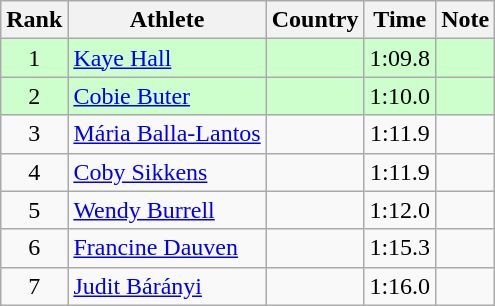<table class="wikitable sortable" style="text-align:center">
<tr>
<th>Rank</th>
<th>Athlete</th>
<th>Country</th>
<th>Time</th>
<th>Note</th>
</tr>
<tr bgcolor=#CCFFCC>
<td>1</td>
<td align=left><a href='#'>Kaye Hall</a></td>
<td align=left></td>
<td>1:09.8</td>
<td></td>
</tr>
<tr bgcolor=#CCFFCC>
<td>2</td>
<td align=left><a href='#'>Cobie Buter</a></td>
<td align=left></td>
<td>1:10.0</td>
<td></td>
</tr>
<tr>
<td>3</td>
<td align=left><a href='#'>Mária Balla-Lantos</a></td>
<td align=left></td>
<td>1:11.9</td>
<td></td>
</tr>
<tr>
<td>4</td>
<td align=left><a href='#'>Coby Sikkens</a></td>
<td align=left></td>
<td>1:11.9</td>
<td></td>
</tr>
<tr>
<td>5</td>
<td align=left><a href='#'>Wendy Burrell</a></td>
<td align=left></td>
<td>1:12.0</td>
<td></td>
</tr>
<tr>
<td>6</td>
<td align=left><a href='#'>Francine Dauven</a></td>
<td align=left></td>
<td>1:15.3</td>
<td></td>
</tr>
<tr>
<td>7</td>
<td align=left><a href='#'>Judit Bárányi</a></td>
<td align=left></td>
<td>1:16.0</td>
<td></td>
</tr>
</table>
